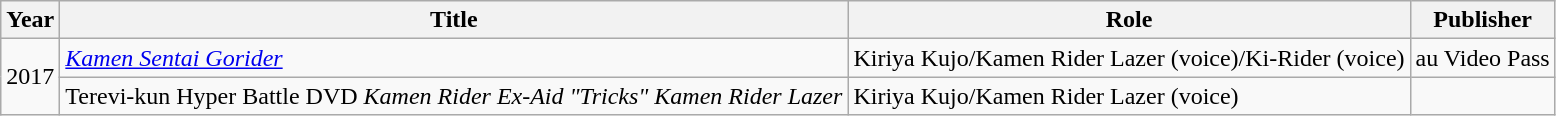<table class="wikitable">
<tr>
<th>Year</th>
<th>Title</th>
<th>Role</th>
<th>Publisher</th>
</tr>
<tr>
<td rowspan="2">2017</td>
<td><em><a href='#'>Kamen Sentai Gorider</a></em></td>
<td>Kiriya Kujo/Kamen Rider Lazer (voice)/Ki-Rider (voice)</td>
<td>au Video Pass</td>
</tr>
<tr>
<td>Terevi-kun Hyper Battle DVD <em>Kamen Rider Ex-Aid "Tricks" Kamen Rider Lazer</em></td>
<td>Kiriya Kujo/Kamen Rider Lazer (voice)</td>
<td></td>
</tr>
</table>
